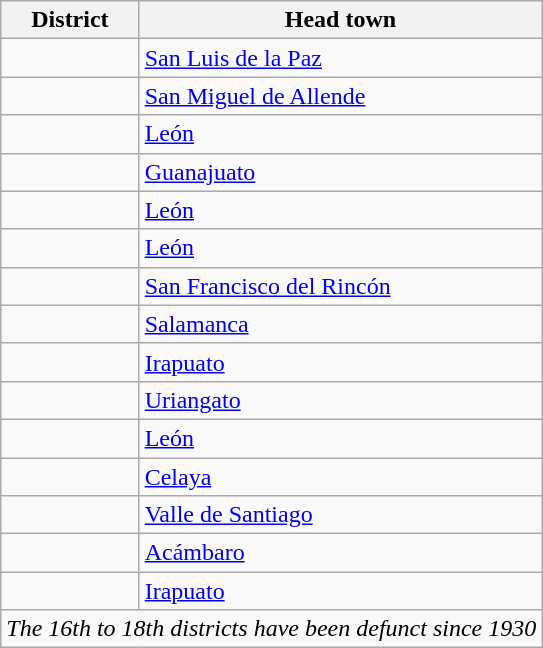<table class="wikitable" border="1">
<tr style="background:#efefef;">
<th><strong>District</strong></th>
<th><strong>Head town</strong></th>
</tr>
<tr>
<td></td>
<td><a href='#'>San Luis de la Paz</a></td>
</tr>
<tr>
<td></td>
<td><a href='#'>San Miguel de Allende</a></td>
</tr>
<tr>
<td></td>
<td><a href='#'>León</a></td>
</tr>
<tr>
<td></td>
<td><a href='#'>Guanajuato</a></td>
</tr>
<tr>
<td></td>
<td><a href='#'>León</a></td>
</tr>
<tr>
<td></td>
<td><a href='#'>León</a></td>
</tr>
<tr>
<td></td>
<td><a href='#'>San Francisco del Rincón</a></td>
</tr>
<tr>
<td></td>
<td><a href='#'>Salamanca</a></td>
</tr>
<tr>
<td></td>
<td><a href='#'>Irapuato</a></td>
</tr>
<tr>
<td></td>
<td><a href='#'>Uriangato</a></td>
</tr>
<tr>
<td></td>
<td><a href='#'>León</a></td>
</tr>
<tr>
<td></td>
<td><a href='#'>Celaya</a></td>
</tr>
<tr>
<td></td>
<td><a href='#'>Valle de Santiago</a></td>
</tr>
<tr>
<td></td>
<td><a href='#'>Acámbaro</a></td>
</tr>
<tr>
<td></td>
<td><a href='#'>Irapuato</a></td>
</tr>
<tr>
<td colspan=2><em>The 16th to 18th districts have been defunct since 1930</em></td>
</tr>
</table>
